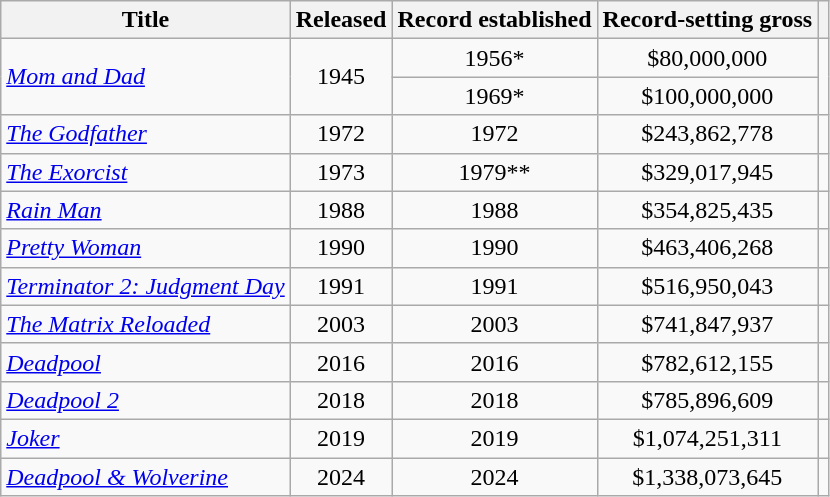<table class="wikitable sortable">
<tr>
<th scope="col">Title</th>
<th scope="col">Released</th>
<th scope="col">Record established</th>
<th scope="col">Record-setting gross</th>
<th scope="col"></th>
</tr>
<tr>
<td rowspan="2"><em><a href='#'>Mom and Dad</a></em></td>
<td rowspan="2" style="text-align:center;">1945</td>
<td style="text-align:center;">1956*</td>
<td style="text-align:center;">$80,000,000</td>
<td rowspan="2"></td>
</tr>
<tr>
<td style="text-align:center;">1969*</td>
<td style="text-align:center;">$100,000,000</td>
</tr>
<tr>
<td scope="row"><em><a href='#'>The Godfather</a></em></td>
<td style="text-align:center;">1972</td>
<td style="text-align:center;">1972</td>
<td style="text-align:center;">$243,862,778</td>
<td></td>
</tr>
<tr>
<td scope="row"><em><a href='#'>The Exorcist</a></em></td>
<td style="text-align:center;">1973</td>
<td style="text-align:center;">1979**</td>
<td style="text-align:center;">$329,017,945</td>
<td></td>
</tr>
<tr>
<td scope="row"><em><a href='#'>Rain Man</a></em></td>
<td style="text-align:center;">1988</td>
<td style="text-align:center;">1988</td>
<td style="text-align:center;">$354,825,435</td>
<td></td>
</tr>
<tr>
<td scope="row"><em><a href='#'>Pretty Woman</a></em></td>
<td style="text-align:center;">1990</td>
<td style="text-align:center;">1990</td>
<td style="text-align:center;">$463,406,268</td>
<td></td>
</tr>
<tr>
<td scope="row"><em><a href='#'>Terminator 2: Judgment Day</a></em></td>
<td style="text-align:center;">1991</td>
<td style="text-align:center;">1991</td>
<td style="text-align:center;">$516,950,043</td>
<td></td>
</tr>
<tr>
<td scope="row"><em><a href='#'>The Matrix Reloaded</a></em></td>
<td style="text-align:center;">2003</td>
<td style="text-align:center;">2003</td>
<td style="text-align:center;">$741,847,937</td>
<td></td>
</tr>
<tr>
<td scope="row"><em><a href='#'>Deadpool</a></em></td>
<td style="text-align:center;">2016</td>
<td style="text-align:center;">2016</td>
<td style="text-align:center;">$782,612,155</td>
<td></td>
</tr>
<tr>
<td scope="row"><em><a href='#'>Deadpool 2</a></em></td>
<td style="text-align:center;">2018</td>
<td style="text-align:center;">2018</td>
<td style="text-align:center;">$785,896,609</td>
<td></td>
</tr>
<tr>
<td scope="row"><em><a href='#'>Joker</a></em></td>
<td style="text-align:center;">2019</td>
<td style="text-align:center;">2019</td>
<td style="text-align:center;">$1,074,251,311</td>
<td></td>
</tr>
<tr>
<td scope="row"><em><a href='#'>Deadpool & Wolverine</a></em></td>
<td style="text-align:center;">2024</td>
<td style="text-align:center;">2024</td>
<td style="text-align:center;">$1,338,073,645</td>
<td></td>
</tr>
</table>
